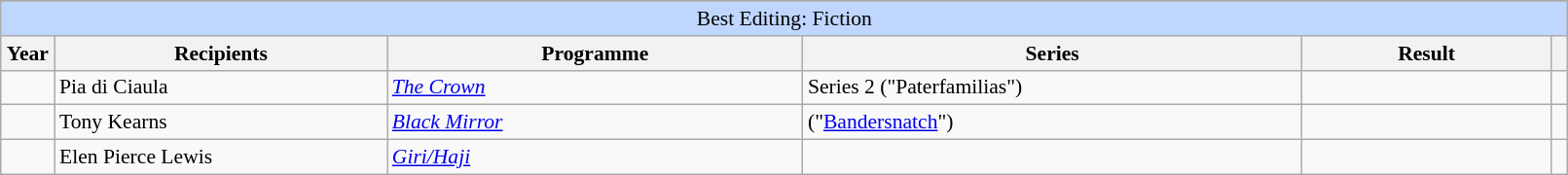<table class="wikitable plainrowheaders" style="font-size: 90%" width=85%>
<tr>
</tr>
<tr ---- bgcolor="#bfd7ff">
<td colspan=6 align=center>Best Editing: Fiction</td>
</tr>
<tr ---- bgcolor="#ebf5ff">
<th scope="col" style="width:2%;">Year</th>
<th scope="col" style="width:20%;">Recipients</th>
<th scope="col" style="width:25%;">Programme</th>
<th scope="col" style="width:30%;">Series</th>
<th scope="col" style="width:15%;">Result</th>
<th scope="col" class="unsortable" style="width:1%;"></th>
</tr>
<tr>
<td></td>
<td>Pia di Ciaula</td>
<td><em><a href='#'>The Crown</a></em></td>
<td>Series 2 ("Paterfamilias")</td>
<td></td>
<td></td>
</tr>
<tr>
<td></td>
<td>Tony Kearns</td>
<td><em><a href='#'>Black Mirror</a></em></td>
<td>("<a href='#'>Bandersnatch</a>")</td>
<td></td>
<td></td>
</tr>
<tr>
<td></td>
<td>Elen Pierce Lewis</td>
<td><em><a href='#'>Giri/Haji</a></em></td>
<td></td>
<td></td>
<td></td>
</tr>
</table>
